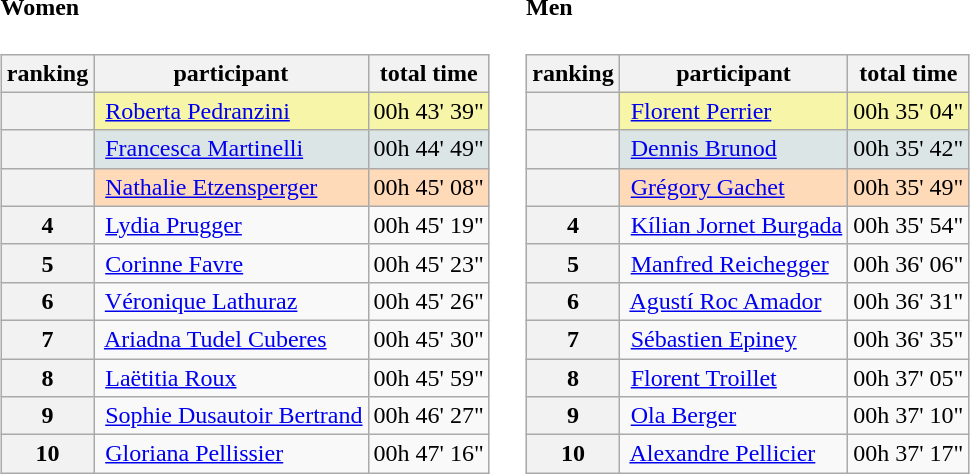<table>
<tr>
<td><br><h4>Women</h4><table class="wikitable">
<tr>
<th>ranking</th>
<th>participant</th>
<th>total time</th>
</tr>
<tr>
<th bgcolor="gold"></th>
<td bgcolor="#F7F6A8"> <a href='#'>Roberta Pedranzini</a></td>
<td bgcolor="#F7F6A8">00h 43' 39"</td>
</tr>
<tr>
<th bgcolor="silver"></th>
<td bgcolor="#DCE5E5"> <a href='#'>Francesca Martinelli</a></td>
<td bgcolor="#DCE5E5">00h 44' 49"</td>
</tr>
<tr>
<th bgcolor="#cc9966"></th>
<td bgcolor="#FFDAB9"> <a href='#'>Nathalie Etzensperger</a></td>
<td bgcolor="#FFDAB9">00h 45' 08"</td>
</tr>
<tr>
<th>4</th>
<td> <a href='#'>Lydia Prugger</a></td>
<td>00h 45' 19"</td>
</tr>
<tr>
<th>5</th>
<td> <a href='#'>Corinne Favre</a></td>
<td>00h 45' 23"</td>
</tr>
<tr>
<th>6</th>
<td> <a href='#'>Véronique Lathuraz</a></td>
<td>00h 45' 26"</td>
</tr>
<tr>
<th>7</th>
<td> <a href='#'>Ariadna Tudel Cuberes</a></td>
<td>00h 45' 30"</td>
</tr>
<tr>
<th>8</th>
<td> <a href='#'>Laëtitia Roux</a></td>
<td>00h 45' 59"</td>
</tr>
<tr>
<th>9</th>
<td> <a href='#'>Sophie Dusautoir Bertrand</a></td>
<td>00h 46' 27"</td>
</tr>
<tr>
<th>10</th>
<td> <a href='#'>Gloriana Pellissier</a></td>
<td>00h 47' 16"</td>
</tr>
</table>
</td>
<td></td>
<td><br><h4>Men</h4><table class="wikitable">
<tr>
<th>ranking</th>
<th>participant</th>
<th>total time</th>
</tr>
<tr>
<th bgcolor="gold"></th>
<td bgcolor="#F7F6A8"> <a href='#'>Florent Perrier</a></td>
<td bgcolor="#F7F6A8">00h 35' 04"</td>
</tr>
<tr>
<th bgcolor="silver"></th>
<td bgcolor="#DCE5E5"> <a href='#'>Dennis Brunod</a></td>
<td bgcolor="#DCE5E5">00h 35' 42"</td>
</tr>
<tr>
<th bgcolor="#cc9966"></th>
<td bgcolor="#FFDAB9"> <a href='#'>Grégory Gachet</a></td>
<td bgcolor="#FFDAB9">00h 35' 49"</td>
</tr>
<tr>
<th>4</th>
<td> <a href='#'>Kílian Jornet Burgada</a></td>
<td>00h 35' 54"</td>
</tr>
<tr>
<th>5</th>
<td> <a href='#'>Manfred Reichegger</a></td>
<td>00h 36' 06"</td>
</tr>
<tr>
<th>6</th>
<td> <a href='#'>Agustí Roc Amador</a></td>
<td>00h 36' 31"</td>
</tr>
<tr>
<th>7</th>
<td> <a href='#'>Sébastien Epiney</a></td>
<td>00h 36' 35"</td>
</tr>
<tr>
<th>8</th>
<td> <a href='#'>Florent Troillet</a></td>
<td>00h 37' 05"</td>
</tr>
<tr>
<th>9</th>
<td> <a href='#'>Ola Berger</a></td>
<td>00h 37' 10"</td>
</tr>
<tr>
<th>10</th>
<td> <a href='#'>Alexandre Pellicier</a></td>
<td>00h 37' 17"</td>
</tr>
</table>
</td>
</tr>
</table>
